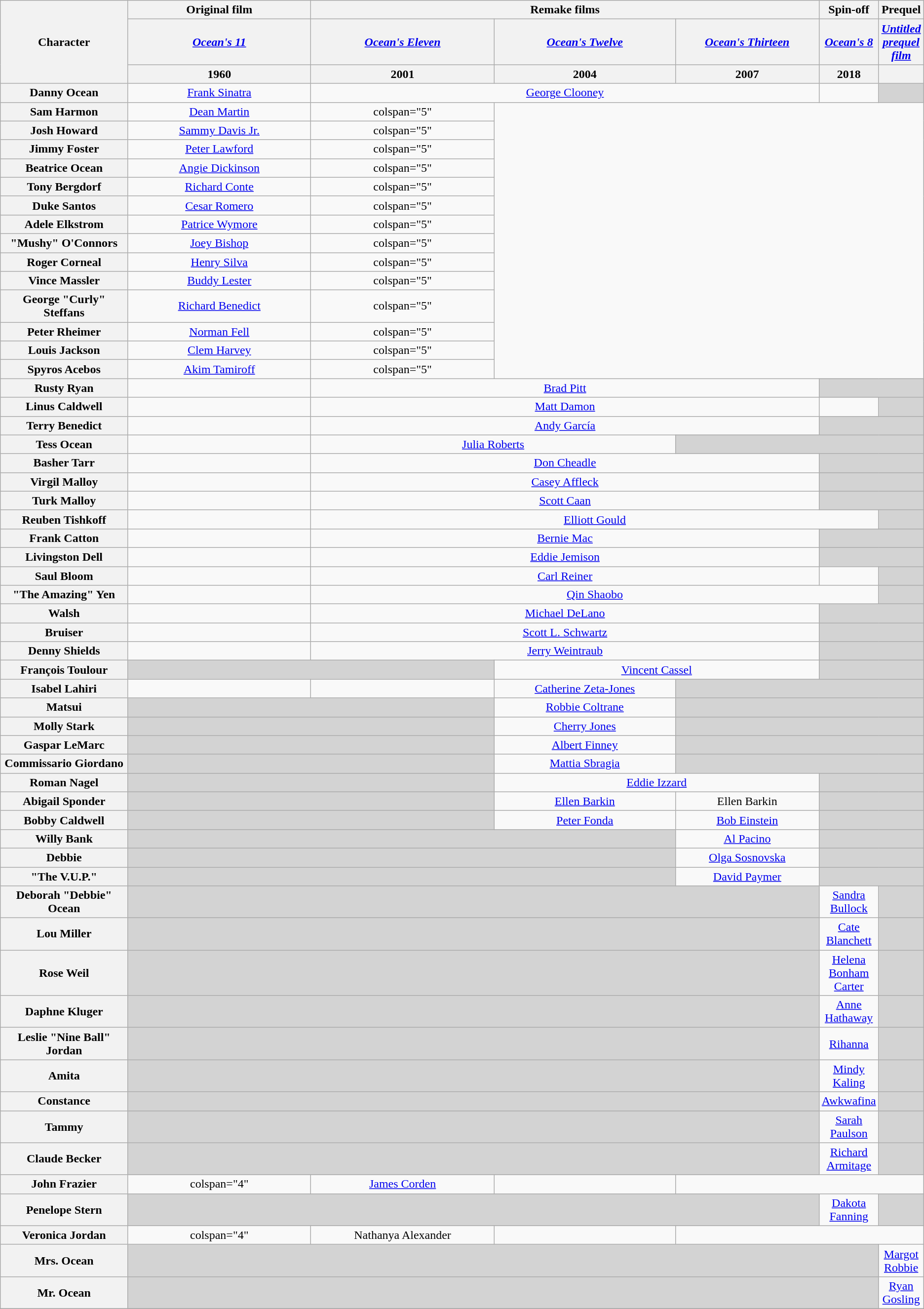<table class="wikitable" style="text-align:center">
<tr>
<th rowspan="3" colspan="1" width="15%">Character</th>
<th colspan="1" align="center">Original film</th>
<th colspan="3" align="center">Remake films</th>
<th align="center">Spin-off</th>
<th align="center">Prequel</th>
</tr>
<tr>
<th align="center" width="22.50%"><em><a href='#'>Ocean's 11</a></em></th>
<th align="center" width="22.50%"><em><a href='#'>Ocean's Eleven</a></em></th>
<th align="center" width="22.50%"><em><a href='#'>Ocean's Twelve</a></em></th>
<th align="center" width="22.50%"><em><a href='#'>Ocean's Thirteen</a></em></th>
<th align="center" width="22.50%"><em><a href='#'>Ocean's 8</a></em></th>
<th align="center" width="22.50%"><em><a href='#'>Untitled prequel film</a></em></th>
</tr>
<tr>
<th>1960</th>
<th>2001</th>
<th>2004</th>
<th>2007</th>
<th>2018</th>
<th></th>
</tr>
<tr>
<th>Danny Ocean</th>
<td><a href='#'>Frank Sinatra</a></td>
<td colspan="3"><a href='#'>George Clooney</a></td>
<td></td>
<td style="background-color:lightgrey;"> </td>
</tr>
<tr>
<th>Sam Harmon</th>
<td><a href='#'>Dean Martin</a></td>
<td>colspan="5" </td>
</tr>
<tr>
<th>Josh Howard</th>
<td><a href='#'>Sammy Davis Jr.</a></td>
<td>colspan="5" </td>
</tr>
<tr>
<th>Jimmy Foster</th>
<td><a href='#'>Peter Lawford</a></td>
<td>colspan="5" </td>
</tr>
<tr>
<th>Beatrice Ocean</th>
<td><a href='#'>Angie Dickinson</a></td>
<td>colspan="5" </td>
</tr>
<tr>
<th>Tony Bergdorf</th>
<td><a href='#'>Richard Conte</a></td>
<td>colspan="5" </td>
</tr>
<tr>
<th>Duke Santos</th>
<td><a href='#'>Cesar Romero</a></td>
<td>colspan="5" </td>
</tr>
<tr>
<th>Adele Elkstrom</th>
<td><a href='#'>Patrice Wymore</a></td>
<td>colspan="5" </td>
</tr>
<tr>
<th>"Mushy" O'Connors</th>
<td><a href='#'>Joey Bishop</a></td>
<td>colspan="5" </td>
</tr>
<tr>
<th>Roger Corneal</th>
<td><a href='#'>Henry Silva</a></td>
<td>colspan="5" </td>
</tr>
<tr>
<th>Vince Massler</th>
<td><a href='#'>Buddy Lester</a></td>
<td>colspan="5" </td>
</tr>
<tr>
<th>George "Curly" Steffans</th>
<td><a href='#'>Richard Benedict</a></td>
<td>colspan="5" </td>
</tr>
<tr>
<th>Peter Rheimer</th>
<td><a href='#'>Norman Fell</a></td>
<td>colspan="5" </td>
</tr>
<tr>
<th>Louis Jackson</th>
<td><a href='#'>Clem Harvey</a></td>
<td>colspan="5" </td>
</tr>
<tr>
<th>Spyros Acebos</th>
<td><a href='#'>Akim Tamiroff</a></td>
<td>colspan="5" </td>
</tr>
<tr>
<th>Rusty Ryan</th>
<td></td>
<td colspan="3"><a href='#'>Brad Pitt</a></td>
<td colspan="3" style="background-color:lightgrey;"> </td>
</tr>
<tr>
<th>Linus Caldwell</th>
<td></td>
<td colspan="3"><a href='#'>Matt Damon</a></td>
<td></td>
<td colspan="2" style="background-color:lightgrey;"> </td>
</tr>
<tr>
<th>Terry Benedict</th>
<td></td>
<td colspan="3"><a href='#'>Andy García</a></td>
<td colspan="2" style="background-color:lightgrey;"> </td>
</tr>
<tr>
<th>Tess Ocean</th>
<td></td>
<td colspan="2"><a href='#'>Julia Roberts</a></td>
<td colspan="3" style="background-color:lightgrey;"> </td>
</tr>
<tr>
<th>Basher Tarr</th>
<td></td>
<td colspan="3"><a href='#'>Don Cheadle</a></td>
<td colspan="2" style="background-color:lightgrey;"> </td>
</tr>
<tr>
<th>Virgil Malloy</th>
<td></td>
<td colspan="3"><a href='#'>Casey Affleck</a></td>
<td colspan="2" style="background-color:lightgrey;"> </td>
</tr>
<tr>
<th>Turk Malloy</th>
<td></td>
<td colspan="3"><a href='#'>Scott Caan</a></td>
<td colspan="2" style="background-color:lightgrey;"> </td>
</tr>
<tr>
<th>Reuben Tishkoff</th>
<td></td>
<td colspan="4"><a href='#'>Elliott Gould</a></td>
<td style="background-color:lightgrey;"> </td>
</tr>
<tr>
<th>Frank Catton</th>
<td></td>
<td colspan="3"><a href='#'>Bernie Mac</a></td>
<td colspan="2" style="background-color:lightgrey;"> </td>
</tr>
<tr>
<th>Livingston Dell</th>
<td></td>
<td colspan="3"><a href='#'>Eddie Jemison</a></td>
<td colspan="2" style="background-color:lightgrey;"> </td>
</tr>
<tr>
<th>Saul Bloom</th>
<td></td>
<td colspan="3"><a href='#'>Carl Reiner</a></td>
<td></td>
<td style="background-color:lightgrey;"> </td>
</tr>
<tr>
<th>"The Amazing" Yen</th>
<td></td>
<td colspan="4"><a href='#'>Qin Shaobo</a></td>
<td style="background-color:lightgrey;"> </td>
</tr>
<tr>
<th>Walsh</th>
<td></td>
<td colspan="3"><a href='#'>Michael DeLano</a></td>
<td colspan="2" style="background-color:lightgrey;"> </td>
</tr>
<tr>
<th>Bruiser</th>
<td></td>
<td colspan="3"><a href='#'>Scott L. Schwartz</a></td>
<td colspan="2" style="background-color:lightgrey;"> </td>
</tr>
<tr>
<th>Denny Shields</th>
<td></td>
<td colspan="3"><a href='#'>Jerry Weintraub</a></td>
<td colspan="2" style="background-color:lightgrey;"> </td>
</tr>
<tr>
<th>François Toulour <br></th>
<td colspan="2" style="background-color:lightgrey;"> </td>
<td colspan="2"><a href='#'>Vincent Cassel</a></td>
<td colspan="2" style="background-color:lightgrey;"> </td>
</tr>
<tr>
<th>Isabel Lahiri</th>
<td></td>
<td></td>
<td><a href='#'>Catherine Zeta-Jones</a></td>
<td colspan="3" style="background-color:lightgrey;"> </td>
</tr>
<tr>
<th>Matsui</th>
<td colspan="2" style="background-color:lightgrey;"> </td>
<td><a href='#'>Robbie Coltrane</a></td>
<td colspan="3" style="background-color:lightgrey;"> </td>
</tr>
<tr>
<th>Molly Stark</th>
<td colspan="2" style="background-color:lightgrey;"> </td>
<td><a href='#'>Cherry Jones</a></td>
<td colspan="3" style="background-color:lightgrey;"> </td>
</tr>
<tr>
<th>Gaspar LeMarc</th>
<td colspan="2" style="background-color:lightgrey;"> </td>
<td><a href='#'>Albert Finney</a></td>
<td colspan="3" style="background-color:lightgrey;"> </td>
</tr>
<tr>
<th>Commissario Giordano</th>
<td colspan="2" style="background-color:lightgrey;"> </td>
<td><a href='#'>Mattia Sbragia</a></td>
<td colspan="3" style="background-color:lightgrey;"> </td>
</tr>
<tr>
<th>Roman Nagel</th>
<td colspan="2" style="background-color:lightgrey;"> </td>
<td colspan="2"><a href='#'>Eddie Izzard</a></td>
<td colspan="3" style="background-color:lightgrey;"> </td>
</tr>
<tr>
<th>Abigail Sponder</th>
<td colspan="2" style="background-color:lightgrey;"> </td>
<td><a href='#'>Ellen Barkin</a></td>
<td>Ellen Barkin</td>
<td colspan="3" style="background-color:lightgrey;"> </td>
</tr>
<tr>
<th>Bobby Caldwell</th>
<td colspan="2" style="background-color:lightgrey;"> </td>
<td><a href='#'>Peter Fonda</a></td>
<td><a href='#'>Bob Einstein</a></td>
<td colspan="3" style="background-color:lightgrey;"> </td>
</tr>
<tr>
<th>Willy Bank</th>
<td colspan="3" style="background-color:lightgrey;"> </td>
<td><a href='#'>Al Pacino</a></td>
<td colspan="3" style="background-color:lightgrey;"> </td>
</tr>
<tr>
<th>Debbie</th>
<td colspan="3" style="background-color:lightgrey;"> </td>
<td><a href='#'>Olga Sosnovska</a></td>
<td colspan="3" style="background-color:lightgrey;"> </td>
</tr>
<tr>
<th>"The V.U.P."</th>
<td colspan="3" style="background-color:lightgrey;"> </td>
<td><a href='#'>David Paymer</a></td>
<td colspan="3" style="background-color:lightgrey;"> </td>
</tr>
<tr>
<th>Deborah "Debbie" Ocean</th>
<td colspan="4" style="background-color:lightgrey;"> </td>
<td><a href='#'>Sandra Bullock</a></td>
<td style="background-color:lightgrey;"> </td>
</tr>
<tr>
<th>Lou Miller</th>
<td colspan="4" style="background-color:lightgrey;"> </td>
<td><a href='#'>Cate Blanchett</a></td>
<td style="background-color:lightgrey;"> </td>
</tr>
<tr>
<th>Rose Weil</th>
<td colspan="4" style="background-color:lightgrey;"> </td>
<td><a href='#'>Helena Bonham Carter</a></td>
<td style="background-color:lightgrey;"> </td>
</tr>
<tr>
<th>Daphne Kluger</th>
<td colspan="4" style="background-color:lightgrey;"> </td>
<td><a href='#'>Anne Hathaway</a></td>
<td style="background-color:lightgrey;"> </td>
</tr>
<tr>
<th>Leslie "Nine Ball" Jordan</th>
<td colspan="4" style="background-color:lightgrey;"> </td>
<td><a href='#'>Rihanna</a></td>
<td style="background-color:lightgrey;"> </td>
</tr>
<tr>
<th>Amita</th>
<td colspan="4" style="background-color:lightgrey;"> </td>
<td><a href='#'>Mindy Kaling</a></td>
<td style="background-color:lightgrey;"> </td>
</tr>
<tr>
<th>Constance</th>
<td colspan="4" style="background-color:lightgrey;"> </td>
<td><a href='#'>Awkwafina</a></td>
<td style="background-color:lightgrey;"> </td>
</tr>
<tr>
<th>Tammy</th>
<td colspan="4" style="background-color:lightgrey;"> </td>
<td><a href='#'>Sarah Paulson</a></td>
<td style="background-color:lightgrey;"> </td>
</tr>
<tr>
<th>Claude Becker</th>
<td colspan="4" style="background-color:lightgrey;"> </td>
<td><a href='#'>Richard Armitage</a></td>
<td style="background-color:lightgrey;"> </td>
</tr>
<tr>
<th>John Frazier</th>
<td>colspan="4" </td>
<td><a href='#'>James Corden</a></td>
<td></td>
</tr>
<tr>
<th>Penelope Stern</th>
<td colspan="4" style="background-color:lightgrey;"> </td>
<td><a href='#'>Dakota Fanning</a></td>
<td style="background-color:lightgrey;"> </td>
</tr>
<tr>
<th>Veronica Jordan</th>
<td>colspan="4" </td>
<td>Nathanya Alexander</td>
<td></td>
</tr>
<tr>
<th>Mrs. Ocean</th>
<td colspan="5" style="background-color:lightgrey;"> </td>
<td><a href='#'>Margot Robbie</a></td>
</tr>
<tr>
<th>Mr. Ocean</th>
<td colspan="5" style="background-color:lightgrey;"> </td>
<td><a href='#'>Ryan Gosling</a></td>
</tr>
<tr>
</tr>
</table>
